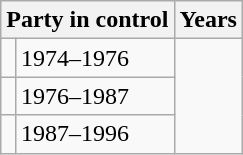<table class="wikitable">
<tr>
<th colspan="2">Party in control</th>
<th>Years</th>
</tr>
<tr>
<td></td>
<td>1974–1976</td>
</tr>
<tr>
<td></td>
<td>1976–1987</td>
</tr>
<tr>
<td></td>
<td>1987–1996</td>
</tr>
</table>
